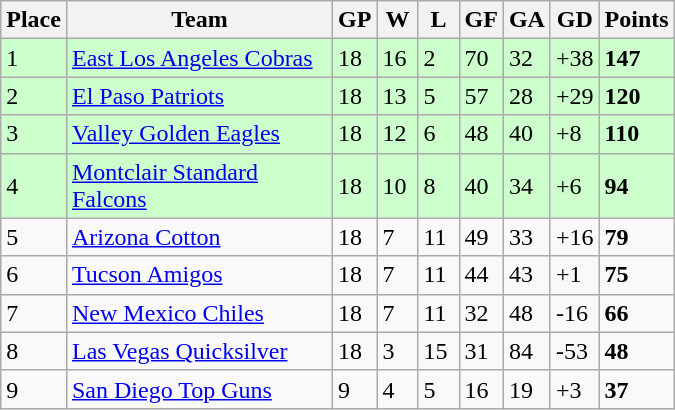<table class="wikitable">
<tr>
<th>Place</th>
<th width="170">Team</th>
<th width="20">GP</th>
<th width="20">W</th>
<th width="20">L</th>
<th width="20">GF</th>
<th width="20">GA</th>
<th width="25">GD</th>
<th>Points</th>
</tr>
<tr bgcolor=#ccffcc>
<td>1</td>
<td><a href='#'>East Los Angeles Cobras</a></td>
<td>18</td>
<td>16</td>
<td>2</td>
<td>70</td>
<td>32</td>
<td>+38</td>
<td><strong>147</strong></td>
</tr>
<tr bgcolor=#ccffcc>
<td>2</td>
<td><a href='#'>El Paso Patriots</a></td>
<td>18</td>
<td>13</td>
<td>5</td>
<td>57</td>
<td>28</td>
<td>+29</td>
<td><strong>120</strong></td>
</tr>
<tr bgcolor=#ccffcc>
<td>3</td>
<td><a href='#'>Valley Golden Eagles</a></td>
<td>18</td>
<td>12</td>
<td>6</td>
<td>48</td>
<td>40</td>
<td>+8</td>
<td><strong>110</strong></td>
</tr>
<tr bgcolor=#ccffcc>
<td>4</td>
<td><a href='#'>Montclair Standard Falcons</a></td>
<td>18</td>
<td>10</td>
<td>8</td>
<td>40</td>
<td>34</td>
<td>+6</td>
<td><strong>94</strong></td>
</tr>
<tr>
<td>5</td>
<td><a href='#'>Arizona Cotton</a></td>
<td>18</td>
<td>7</td>
<td>11</td>
<td>49</td>
<td>33</td>
<td>+16</td>
<td><strong>79</strong></td>
</tr>
<tr>
<td>6</td>
<td><a href='#'>Tucson Amigos</a></td>
<td>18</td>
<td>7</td>
<td>11</td>
<td>44</td>
<td>43</td>
<td>+1</td>
<td><strong>75</strong></td>
</tr>
<tr>
<td>7</td>
<td><a href='#'>New Mexico Chiles</a></td>
<td>18</td>
<td>7</td>
<td>11</td>
<td>32</td>
<td>48</td>
<td>-16</td>
<td><strong>66</strong></td>
</tr>
<tr>
<td>8</td>
<td><a href='#'>Las Vegas Quicksilver</a></td>
<td>18</td>
<td>3</td>
<td>15</td>
<td>31</td>
<td>84</td>
<td>-53</td>
<td><strong>48</strong></td>
</tr>
<tr>
<td>9</td>
<td><a href='#'>San Diego Top Guns</a></td>
<td>9</td>
<td>4</td>
<td>5</td>
<td>16</td>
<td>19</td>
<td>+3</td>
<td><strong>37</strong></td>
</tr>
</table>
